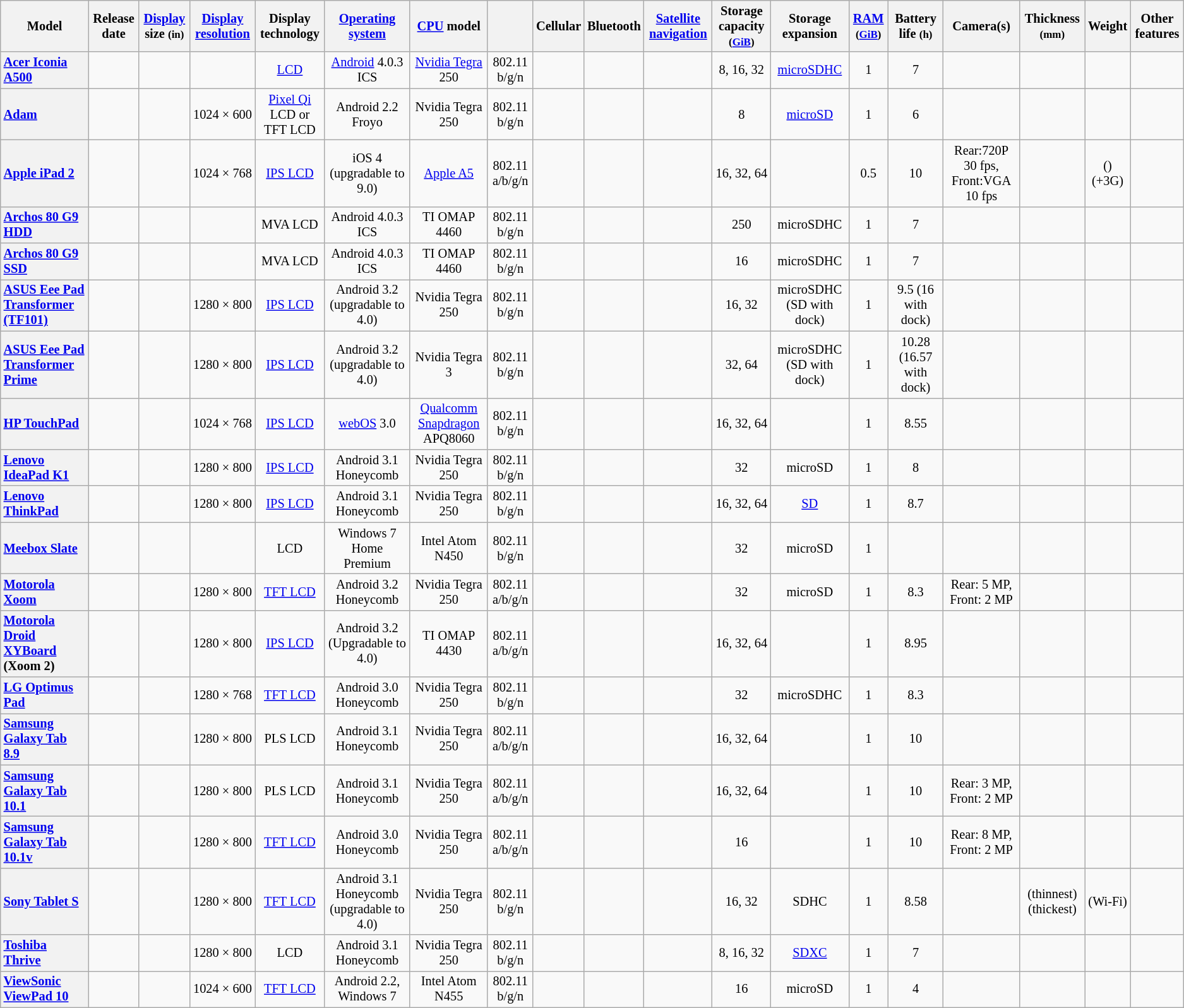<table class="wikitable sortable" style="font-size: 85%; text-align: center; width: auto;">
<tr>
<th>Model</th>
<th>Release date</th>
<th><a href='#'>Display</a> size <small>(in)</small></th>
<th><a href='#'>Display resolution</a></th>
<th>Display technology</th>
<th><a href='#'>Operating system</a></th>
<th><a href='#'>CPU</a> model</th>
<th></th>
<th>Cellular</th>
<th>Bluetooth</th>
<th><a href='#'>Satellite navigation</a></th>
<th>Storage capacity <small>(<a href='#'>GiB</a>)</small></th>
<th>Storage expansion</th>
<th><a href='#'>RAM</a> <small>(<a href='#'>GiB</a>)</small></th>
<th>Battery life <small>(h)</small></th>
<th>Camera(s)</th>
<th>Thickness <small>(mm)</small></th>
<th>Weight</th>
<th>Other features</th>
</tr>
<tr>
<th style="text-align:left;" scope="col"><a href='#'>Acer Iconia A500</a></th>
<td></td>
<td></td>
<td></td>
<td><a href='#'>LCD</a></td>
<td><a href='#'>Android</a> 4.0.3 ICS</td>
<td><a href='#'>Nvidia Tegra</a> 250</td>
<td>802.11 b/g/n</td>
<td></td>
<td></td>
<td></td>
<td>8, 16, 32</td>
<td><a href='#'>microSDHC</a></td>
<td>1</td>
<td>7</td>
<td></td>
<td></td>
<td></td>
<td></td>
</tr>
<tr>
<th style="text-align:left;" scope="col"><a href='#'>Adam</a></th>
<td></td>
<td></td>
<td>1024 × 600</td>
<td><a href='#'>Pixel Qi</a> LCD or<br>TFT LCD</td>
<td>Android 2.2 Froyo</td>
<td>Nvidia Tegra 250</td>
<td>802.11 b/g/n</td>
<td></td>
<td></td>
<td></td>
<td>8</td>
<td><a href='#'>microSD</a></td>
<td>1</td>
<td>6</td>
<td></td>
<td></td>
<td></td>
<td></td>
</tr>
<tr>
<th style="text-align:left;" scope="col"><a href='#'>Apple iPad 2</a></th>
<td></td>
<td></td>
<td>1024 × 768</td>
<td><a href='#'>IPS LCD</a></td>
<td>iOS 4 (upgradable to 9.0)</td>
<td><a href='#'>Apple A5</a></td>
<td>802.11 a/b/g/n</td>
<td></td>
<td></td>
<td></td>
<td>16, 32, 64</td>
<td></td>
<td>0.5</td>
<td>10</td>
<td>Rear:720P 30 fps, Front:VGA 10 fps</td>
<td></td>
<td> ()<br> (+3G)</td>
<td></td>
</tr>
<tr>
<th style="text-align:left;" scope="col"><a href='#'>Archos 80 G9 HDD</a></th>
<td></td>
<td></td>
<td></td>
<td>MVA LCD</td>
<td>Android 4.0.3 ICS</td>
<td>TI OMAP 4460</td>
<td>802.11 b/g/n</td>
<td></td>
<td></td>
<td></td>
<td>250</td>
<td>microSDHC</td>
<td>1</td>
<td>7</td>
<td></td>
<td></td>
<td></td>
<td></td>
</tr>
<tr>
<th style="text-align:left;" scope="col"><a href='#'>Archos 80 G9 SSD</a></th>
<td></td>
<td></td>
<td></td>
<td>MVA LCD</td>
<td>Android 4.0.3 ICS</td>
<td>TI OMAP 4460</td>
<td>802.11 b/g/n</td>
<td></td>
<td></td>
<td></td>
<td>16</td>
<td>microSDHC</td>
<td>1</td>
<td>7</td>
<td></td>
<td></td>
<td></td>
<td></td>
</tr>
<tr>
<th style="text-align:left;" scope="col"><a href='#'>ASUS Eee Pad Transformer (TF101)</a></th>
<td></td>
<td></td>
<td>1280 × 800</td>
<td><a href='#'>IPS LCD</a></td>
<td>Android 3.2 (upgradable to 4.0)</td>
<td>Nvidia Tegra 250</td>
<td>802.11 b/g/n</td>
<td></td>
<td></td>
<td></td>
<td>16, 32</td>
<td>microSDHC (SD with dock)</td>
<td>1</td>
<td>9.5 (16 with dock)</td>
<td></td>
<td></td>
<td></td>
<td></td>
</tr>
<tr>
<th style="text-align:left;" scope="col"><a href='#'>ASUS Eee Pad Transformer Prime</a></th>
<td></td>
<td></td>
<td>1280 × 800</td>
<td><a href='#'>IPS LCD</a></td>
<td>Android 3.2 (upgradable to 4.0)</td>
<td>Nvidia Tegra 3</td>
<td>802.11 b/g/n</td>
<td></td>
<td></td>
<td></td>
<td>32, 64</td>
<td>microSDHC (SD with dock)</td>
<td>1</td>
<td>10.28 (16.57 with dock)</td>
<td></td>
<td></td>
<td></td>
<td></td>
</tr>
<tr>
<th style="text-align:left;" scope="col"><a href='#'>HP TouchPad</a></th>
<td></td>
<td></td>
<td>1024 × 768</td>
<td><a href='#'>IPS LCD</a></td>
<td><a href='#'>webOS</a> 3.0</td>
<td><a href='#'>Qualcomm</a> <a href='#'>Snapdragon</a> APQ8060</td>
<td>802.11 b/g/n</td>
<td></td>
<td></td>
<td></td>
<td>16, 32, 64</td>
<td></td>
<td>1</td>
<td>8.55</td>
<td></td>
<td></td>
<td></td>
<td></td>
</tr>
<tr>
<th style="text-align:left;" scope="col"><a href='#'>Lenovo IdeaPad K1</a></th>
<td></td>
<td></td>
<td>1280 × 800</td>
<td><a href='#'>IPS LCD</a></td>
<td>Android 3.1 Honeycomb</td>
<td>Nvidia Tegra 250</td>
<td>802.11 b/g/n</td>
<td></td>
<td></td>
<td></td>
<td>32</td>
<td>microSD</td>
<td>1</td>
<td>8</td>
<td></td>
<td></td>
<td></td>
<td></td>
</tr>
<tr>
<th style="text-align:left;" scope="col"><a href='#'>Lenovo ThinkPad</a></th>
<td></td>
<td></td>
<td>1280 × 800</td>
<td><a href='#'>IPS LCD</a></td>
<td>Android 3.1 Honeycomb</td>
<td>Nvidia Tegra 250</td>
<td>802.11 b/g/n</td>
<td></td>
<td></td>
<td></td>
<td>16, 32, 64</td>
<td><a href='#'>SD</a></td>
<td>1</td>
<td>8.7</td>
<td></td>
<td></td>
<td> <br> </td>
<td></td>
</tr>
<tr>
<th style="text-align:left;" scope="col"><a href='#'>Meebox Slate</a></th>
<td></td>
<td></td>
<td></td>
<td>LCD</td>
<td>Windows 7 Home Premium</td>
<td>Intel Atom N450</td>
<td>802.11 b/g/n</td>
<td></td>
<td></td>
<td></td>
<td>32</td>
<td>microSD</td>
<td>1</td>
<td></td>
<td></td>
<td></td>
<td></td>
<td></td>
</tr>
<tr>
<th style="text-align:left;" scope="col"><a href='#'>Motorola Xoom</a></th>
<td></td>
<td></td>
<td>1280 × 800</td>
<td><a href='#'>TFT LCD</a></td>
<td>Android 3.2 Honeycomb</td>
<td>Nvidia Tegra 250</td>
<td>802.11 a/b/g/n</td>
<td></td>
<td></td>
<td></td>
<td>32</td>
<td>microSD</td>
<td>1</td>
<td>8.3</td>
<td>Rear: 5 MP, Front: 2 MP</td>
<td></td>
<td></td>
<td></td>
</tr>
<tr>
<th style="text-align:left;" scope="col"><a href='#'>Motorola Droid XYBoard</a><br>(Xoom 2)</th>
<td></td>
<td></td>
<td>1280 × 800</td>
<td><a href='#'>IPS LCD</a></td>
<td>Android 3.2 (Upgradable to 4.0)</td>
<td>TI OMAP 4430</td>
<td>802.11 a/b/g/n</td>
<td></td>
<td></td>
<td></td>
<td>16, 32, 64</td>
<td></td>
<td>1</td>
<td>8.95</td>
<td></td>
<td></td>
<td></td>
<td></td>
</tr>
<tr>
<th style="text-align:left;" scope="col"><a href='#'>LG Optimus Pad</a></th>
<td></td>
<td></td>
<td>1280 × 768</td>
<td><a href='#'>TFT LCD</a></td>
<td>Android 3.0 Honeycomb</td>
<td>Nvidia Tegra 250</td>
<td>802.11 b/g/n</td>
<td></td>
<td></td>
<td></td>
<td>32</td>
<td>microSDHC</td>
<td>1</td>
<td>8.3</td>
<td></td>
<td></td>
<td></td>
<td></td>
</tr>
<tr>
<th style="text-align:left;" scope="col"><a href='#'>Samsung Galaxy Tab 8.9</a></th>
<td></td>
<td></td>
<td>1280 × 800</td>
<td>PLS LCD</td>
<td>Android 3.1 Honeycomb</td>
<td>Nvidia Tegra 250</td>
<td>802.11 a/b/g/n</td>
<td></td>
<td></td>
<td></td>
<td>16, 32, 64</td>
<td></td>
<td>1</td>
<td>10</td>
<td></td>
<td></td>
<td></td>
<td></td>
</tr>
<tr>
<th style="text-align:left;" scope="col"><a href='#'>Samsung Galaxy Tab 10.1</a></th>
<td></td>
<td></td>
<td>1280 × 800</td>
<td>PLS LCD</td>
<td>Android 3.1 Honeycomb</td>
<td>Nvidia Tegra 250</td>
<td>802.11 a/b/g/n</td>
<td></td>
<td></td>
<td></td>
<td>16, 32, 64</td>
<td></td>
<td>1</td>
<td>10</td>
<td>Rear: 3 MP, Front: 2 MP</td>
<td></td>
<td></td>
<td></td>
</tr>
<tr>
<th style="text-align:left;" scope="col"><a href='#'>Samsung Galaxy Tab 10.1v</a></th>
<td></td>
<td></td>
<td>1280 × 800</td>
<td><a href='#'>TFT LCD</a></td>
<td>Android 3.0 Honeycomb</td>
<td>Nvidia Tegra 250</td>
<td>802.11 a/b/g/n</td>
<td></td>
<td></td>
<td></td>
<td>16</td>
<td></td>
<td>1</td>
<td>10</td>
<td>Rear: 8 MP, Front: 2 MP</td>
<td></td>
<td></td>
<td></td>
</tr>
<tr>
<th style="text-align:left;" scope="col"><a href='#'>Sony Tablet S</a></th>
<td></td>
<td></td>
<td>1280 × 800</td>
<td><a href='#'>TFT LCD</a></td>
<td>Android 3.1 Honeycomb (upgradable to 4.0)</td>
<td>Nvidia Tegra 250</td>
<td>802.11 b/g/n</td>
<td></td>
<td></td>
<td></td>
<td>16, 32</td>
<td>SDHC</td>
<td>1</td>
<td>8.58</td>
<td></td>
<td> (thinnest)  (thickest)</td>
<td> (Wi-Fi)<br> </td>
<td></td>
</tr>
<tr>
<th style="text-align:left;" scope="col"><a href='#'>Toshiba Thrive</a></th>
<td></td>
<td></td>
<td>1280 × 800</td>
<td>LCD</td>
<td>Android 3.1 Honeycomb</td>
<td>Nvidia Tegra 250</td>
<td>802.11 b/g/n</td>
<td></td>
<td></td>
<td></td>
<td>8, 16, 32</td>
<td><a href='#'>SDXC</a></td>
<td>1</td>
<td>7</td>
<td></td>
<td></td>
<td></td>
<td></td>
</tr>
<tr>
<th style="text-align:left;" scope="col"><a href='#'>ViewSonic ViewPad 10</a></th>
<td></td>
<td></td>
<td>1024 × 600</td>
<td><a href='#'>TFT LCD</a></td>
<td>Android 2.2, Windows 7</td>
<td>Intel Atom N455</td>
<td>802.11 b/g/n</td>
<td></td>
<td></td>
<td></td>
<td>16</td>
<td>microSD</td>
<td>1</td>
<td>4</td>
<td></td>
<td></td>
<td></td>
<td></td>
</tr>
</table>
